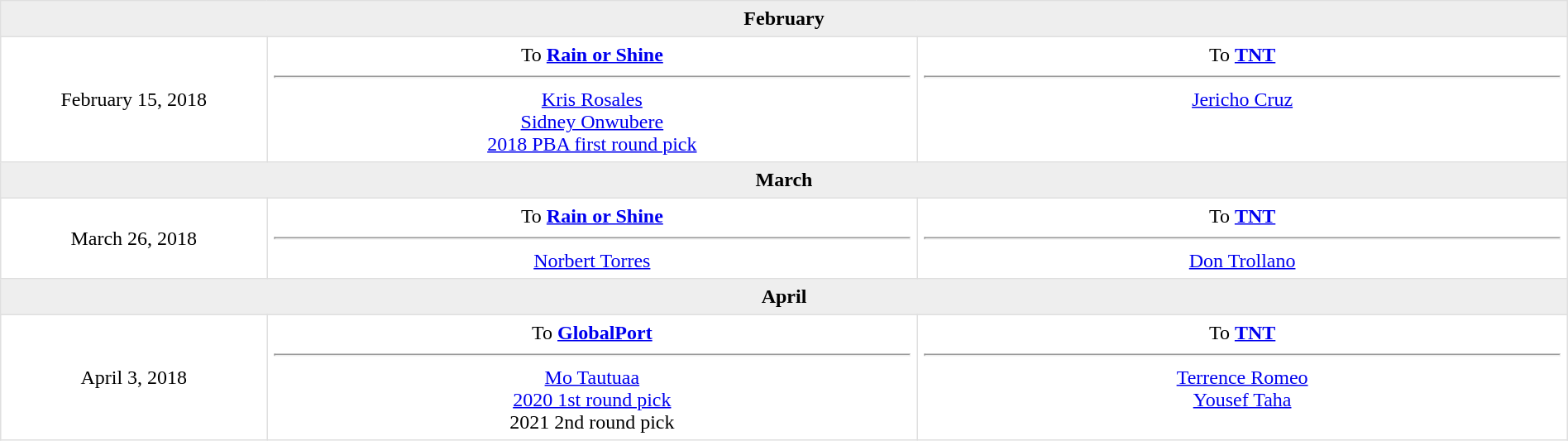<table border=1 style="border-collapse:collapse; text-align: center; width: 100%" bordercolor="#DFDFDF"  cellpadding="5">
<tr bgcolor="eeeeee">
<th style="" colspan=4>February</th>
</tr>
<tr>
<td style="width:12%">February 15, 2018</td>
<td style="width:29.3%" valign="top">To <strong><a href='#'>Rain or Shine</a></strong><hr><a href='#'>Kris Rosales</a><br><a href='#'>Sidney Onwubere</a><br><a href='#'>2018 PBA first round pick</a></td>
<td style="width:29.3%" valign="top">To <strong><a href='#'>TNT</a></strong><hr><a href='#'>Jericho Cruz</a></td>
</tr>
<tr bgcolor="eeeeee">
<th style="" colspan=4>March</th>
</tr>
<tr>
<td style="width:12%">March 26, 2018</td>
<td style="width:29.3%" valign="top">To <strong><a href='#'>Rain or Shine</a></strong><hr><a href='#'>Norbert Torres</a></td>
<td style="width:29.3%" valign="top">To <strong><a href='#'>TNT</a></strong><hr><a href='#'>Don Trollano</a></td>
</tr>
<tr bgcolor="eeeeee">
<th style="" colspan=4>April</th>
</tr>
<tr>
<td style="width:12%">April 3, 2018</td>
<td style="width:29.3%" valign="top">To <strong><a href='#'>GlobalPort</a></strong><hr><a href='#'>Mo Tautuaa</a><br><a href='#'>2020 1st round pick</a><br>2021 2nd round pick</td>
<td style="width:29.3%" valign="top">To <strong><a href='#'>TNT</a></strong><hr><a href='#'>Terrence Romeo</a><br><a href='#'>Yousef Taha</a></td>
</tr>
</table>
